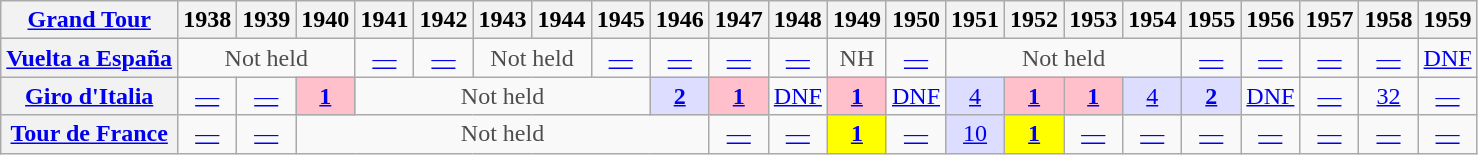<table class="wikitable plainrowheaders">
<tr>
<th scope="col"><a href='#'>Grand Tour</a></th>
<th scope="col">1938</th>
<th scope="col">1939</th>
<th scope="col">1940</th>
<th scope="col">1941</th>
<th scope="col">1942</th>
<th scope="col">1943</th>
<th scope="col">1944</th>
<th scope="col">1945</th>
<th scope="col">1946</th>
<th scope="col">1947</th>
<th scope="col">1948</th>
<th scope="col">1949</th>
<th scope="col">1950</th>
<th scope="col">1951</th>
<th scope="col">1952</th>
<th scope="col">1953</th>
<th scope="col">1954</th>
<th scope="col">1955</th>
<th scope="col">1956</th>
<th scope="col">1957</th>
<th scope="col">1958</th>
<th scope="col">1959</th>
</tr>
<tr style="text-align:center;">
<th scope="row"> <a href='#'>Vuelta a España</a></th>
<td style="color:#4d4d4d;" colspan=3>Not held</td>
<td><a href='#'>—</a></td>
<td><a href='#'>—</a></td>
<td style="color:#4d4d4d;" colspan=2>Not held</td>
<td><a href='#'>—</a></td>
<td><a href='#'>—</a></td>
<td><a href='#'>—</a></td>
<td><a href='#'>—</a></td>
<td style="color:#4d4d4d;">NH</td>
<td><a href='#'>—</a></td>
<td style="color:#4d4d4d;" colspan=4>Not held</td>
<td><a href='#'>—</a></td>
<td><a href='#'>—</a></td>
<td><a href='#'>—</a></td>
<td><a href='#'>—</a></td>
<td><a href='#'>DNF</a></td>
</tr>
<tr style="text-align:center;">
<th scope="row"> <a href='#'>Giro d'Italia</a></th>
<td><a href='#'>—</a></td>
<td><a href='#'>—</a></td>
<td style="background:pink;"><a href='#'><strong>1</strong></a></td>
<td style="color:#4d4d4d;" colspan=5>Not held</td>
<td style="background:#ddddff;"><a href='#'><strong>2</strong></a></td>
<td style="background:pink;"><a href='#'><strong>1</strong></a></td>
<td><a href='#'>DNF</a></td>
<td style="background:pink;"><a href='#'><strong>1</strong></a></td>
<td><a href='#'>DNF</a></td>
<td style="background:#ddddff;"><a href='#'>4</a></td>
<td style="background:pink;"><a href='#'><strong>1</strong></a></td>
<td style="background:pink;"><a href='#'><strong>1</strong></a></td>
<td style="background:#ddddff;"><a href='#'>4</a></td>
<td style="background:#ddddff;"><a href='#'><strong>2</strong></a></td>
<td><a href='#'>DNF</a></td>
<td><a href='#'>—</a></td>
<td><a href='#'>32</a></td>
<td><a href='#'>—</a></td>
</tr>
<tr style="text-align:center;">
<th scope="row"> <a href='#'>Tour de France</a></th>
<td><a href='#'>—</a></td>
<td><a href='#'>—</a></td>
<td style="color:#4d4d4d;" colspan=7>Not held</td>
<td><a href='#'>—</a></td>
<td><a href='#'>—</a></td>
<td style="background:yellow;"><a href='#'><strong>1</strong></a></td>
<td><a href='#'>—</a></td>
<td style="background:#ddddff;"><a href='#'>10</a></td>
<td style="background:yellow;"><a href='#'><strong>1</strong></a></td>
<td><a href='#'>—</a></td>
<td><a href='#'>—</a></td>
<td><a href='#'>—</a></td>
<td><a href='#'>—</a></td>
<td><a href='#'>—</a></td>
<td><a href='#'>—</a></td>
<td><a href='#'>—</a></td>
</tr>
</table>
